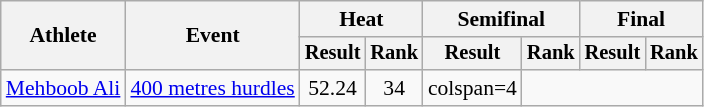<table class="wikitable" style="font-size:90%">
<tr>
<th rowspan="2">Athlete</th>
<th rowspan="2">Event</th>
<th colspan="2">Heat</th>
<th colspan="2">Semifinal</th>
<th colspan="2">Final</th>
</tr>
<tr style="font-size:95%">
<th>Result</th>
<th>Rank</th>
<th>Result</th>
<th>Rank</th>
<th>Result</th>
<th>Rank</th>
</tr>
<tr style=text-align:center>
<td style=text-align:left><a href='#'>Mehboob Ali</a></td>
<td style=text-align:left><a href='#'>400 metres hurdles</a></td>
<td>52.24</td>
<td>34</td>
<td>colspan=4 </td>
</tr>
</table>
